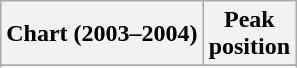<table class="wikitable sortable">
<tr>
<th align="left">Chart (2003–2004)</th>
<th align="center">Peak<br>position</th>
</tr>
<tr>
</tr>
<tr>
</tr>
</table>
